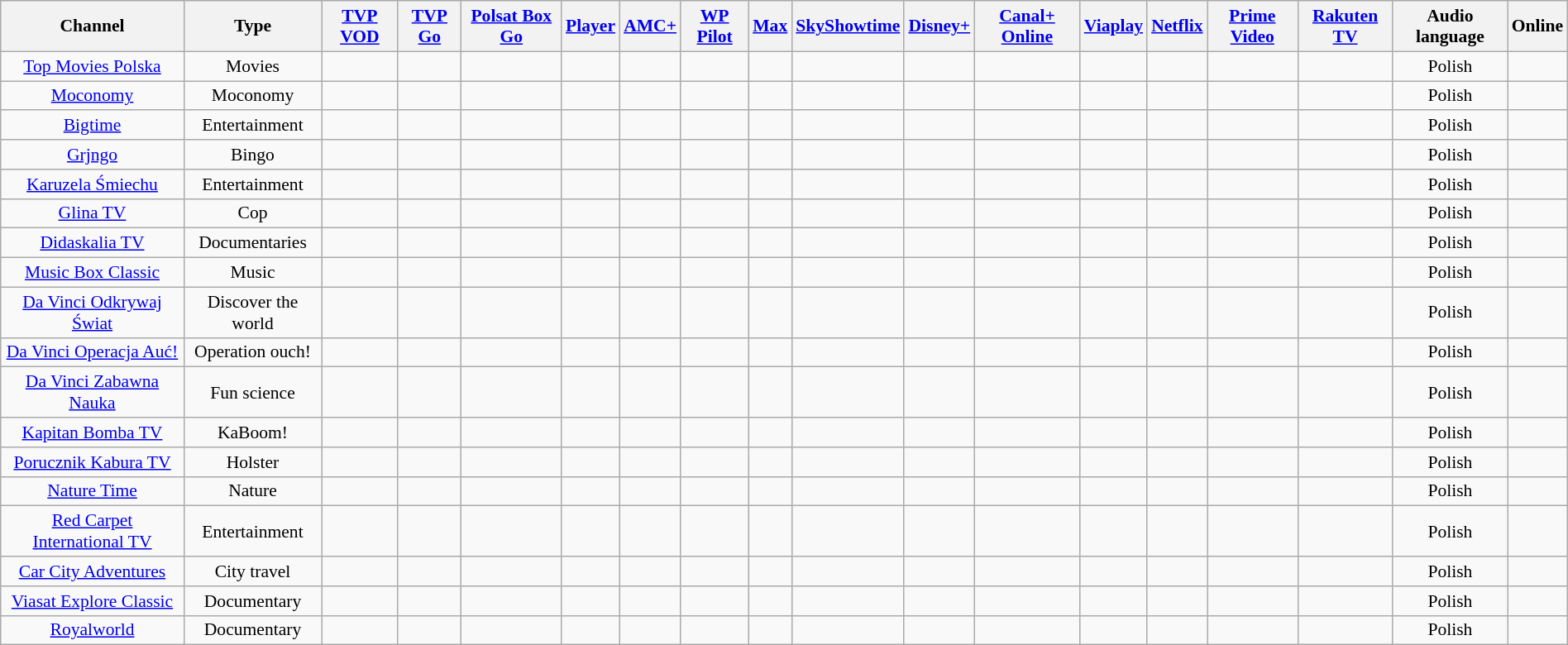<table class="wikitable sortable" width="100%" style="text-align:center; font-size: 90%">
<tr>
<th>Channel</th>
<th>Type</th>
<th><a href='#'>TVP VOD</a></th>
<th><a href='#'>TVP Go</a></th>
<th><a href='#'>Polsat Box Go</a></th>
<th><a href='#'>Player</a></th>
<th><a href='#'>AMC+</a></th>
<th><a href='#'>WP Pilot</a></th>
<th><a href='#'>Max</a></th>
<th><a href='#'>SkyShowtime</a></th>
<th><a href='#'>Disney+</a></th>
<th><a href='#'>Canal+ Online</a></th>
<th><a href='#'>Viaplay</a></th>
<th><a href='#'>Netflix</a></th>
<th><a href='#'>Prime Video</a></th>
<th><a href='#'>Rakuten TV</a></th>
<th>Audio language</th>
<th>Online</th>
</tr>
<tr>
<td><a href='#'>Top Movies Polska</a></td>
<td>Movies</td>
<td></td>
<td></td>
<td></td>
<td></td>
<td></td>
<td></td>
<td></td>
<td></td>
<td></td>
<td></td>
<td></td>
<td></td>
<td></td>
<td></td>
<td>Polish</td>
<td></td>
</tr>
<tr>
<td><a href='#'>Moconomy</a></td>
<td>Moconomy</td>
<td></td>
<td></td>
<td></td>
<td></td>
<td></td>
<td></td>
<td></td>
<td></td>
<td></td>
<td></td>
<td></td>
<td></td>
<td></td>
<td></td>
<td>Polish</td>
<td></td>
</tr>
<tr>
<td><a href='#'>Bigtime</a></td>
<td>Entertainment</td>
<td></td>
<td></td>
<td></td>
<td></td>
<td></td>
<td></td>
<td></td>
<td></td>
<td></td>
<td></td>
<td></td>
<td></td>
<td></td>
<td></td>
<td>Polish</td>
<td></td>
</tr>
<tr>
<td><a href='#'>Grjngo</a></td>
<td>Bingo</td>
<td></td>
<td></td>
<td></td>
<td></td>
<td></td>
<td></td>
<td></td>
<td></td>
<td></td>
<td></td>
<td></td>
<td></td>
<td></td>
<td></td>
<td>Polish</td>
<td></td>
</tr>
<tr>
<td><a href='#'>Karuzela Śmiechu</a></td>
<td>Entertainment</td>
<td></td>
<td></td>
<td></td>
<td></td>
<td></td>
<td></td>
<td></td>
<td></td>
<td></td>
<td></td>
<td></td>
<td></td>
<td></td>
<td></td>
<td>Polish</td>
<td></td>
</tr>
<tr>
<td><a href='#'>Glina TV</a></td>
<td>Cop</td>
<td></td>
<td></td>
<td></td>
<td></td>
<td></td>
<td></td>
<td></td>
<td></td>
<td></td>
<td></td>
<td></td>
<td></td>
<td></td>
<td></td>
<td>Polish</td>
<td></td>
</tr>
<tr>
<td><a href='#'>Didaskalia TV</a></td>
<td>Documentaries</td>
<td></td>
<td></td>
<td></td>
<td></td>
<td></td>
<td></td>
<td></td>
<td></td>
<td></td>
<td></td>
<td></td>
<td></td>
<td></td>
<td></td>
<td>Polish</td>
<td></td>
</tr>
<tr>
<td><a href='#'>Music Box Classic</a></td>
<td>Music</td>
<td></td>
<td></td>
<td></td>
<td></td>
<td></td>
<td></td>
<td></td>
<td></td>
<td></td>
<td></td>
<td></td>
<td></td>
<td></td>
<td></td>
<td>Polish</td>
<td></td>
</tr>
<tr>
<td><a href='#'>Da Vinci Odkrywaj Świat</a></td>
<td>Discover the world</td>
<td></td>
<td></td>
<td></td>
<td></td>
<td></td>
<td></td>
<td></td>
<td></td>
<td></td>
<td></td>
<td></td>
<td></td>
<td></td>
<td></td>
<td>Polish</td>
<td></td>
</tr>
<tr>
<td><a href='#'>Da Vinci Operacja Auć!</a></td>
<td>Operation ouch!</td>
<td></td>
<td></td>
<td></td>
<td></td>
<td></td>
<td></td>
<td></td>
<td></td>
<td></td>
<td></td>
<td></td>
<td></td>
<td></td>
<td></td>
<td>Polish</td>
<td></td>
</tr>
<tr>
<td><a href='#'>Da Vinci Zabawna Nauka</a></td>
<td>Fun science</td>
<td></td>
<td></td>
<td></td>
<td></td>
<td></td>
<td></td>
<td></td>
<td></td>
<td></td>
<td></td>
<td></td>
<td></td>
<td></td>
<td></td>
<td>Polish</td>
<td></td>
</tr>
<tr>
<td><a href='#'>Kapitan Bomba TV</a></td>
<td>KaBoom!</td>
<td></td>
<td></td>
<td></td>
<td></td>
<td></td>
<td></td>
<td></td>
<td></td>
<td></td>
<td></td>
<td></td>
<td></td>
<td></td>
<td></td>
<td>Polish</td>
<td></td>
</tr>
<tr>
<td><a href='#'>Porucznik Kabura TV</a></td>
<td>Holster</td>
<td></td>
<td></td>
<td></td>
<td></td>
<td></td>
<td></td>
<td></td>
<td></td>
<td></td>
<td></td>
<td></td>
<td></td>
<td></td>
<td></td>
<td>Polish</td>
<td></td>
</tr>
<tr>
<td><a href='#'>Nature Time</a></td>
<td>Nature</td>
<td></td>
<td></td>
<td></td>
<td></td>
<td></td>
<td></td>
<td></td>
<td></td>
<td></td>
<td></td>
<td></td>
<td></td>
<td></td>
<td></td>
<td>Polish</td>
<td></td>
</tr>
<tr>
<td><a href='#'>Red Carpet International TV</a></td>
<td>Entertainment</td>
<td></td>
<td></td>
<td></td>
<td></td>
<td></td>
<td></td>
<td></td>
<td></td>
<td></td>
<td></td>
<td></td>
<td></td>
<td></td>
<td></td>
<td>Polish</td>
<td></td>
</tr>
<tr>
<td><a href='#'>Car City Adventures</a></td>
<td>City travel</td>
<td></td>
<td></td>
<td></td>
<td></td>
<td></td>
<td></td>
<td></td>
<td></td>
<td></td>
<td></td>
<td></td>
<td></td>
<td></td>
<td></td>
<td>Polish</td>
<td></td>
</tr>
<tr>
<td><a href='#'>Viasat Explore Classic</a></td>
<td>Documentary</td>
<td></td>
<td></td>
<td></td>
<td></td>
<td></td>
<td></td>
<td></td>
<td></td>
<td></td>
<td></td>
<td></td>
<td></td>
<td></td>
<td></td>
<td>Polish</td>
<td></td>
</tr>
<tr>
<td><a href='#'>Royalworld</a></td>
<td>Documentary</td>
<td></td>
<td></td>
<td></td>
<td></td>
<td></td>
<td></td>
<td></td>
<td></td>
<td></td>
<td></td>
<td></td>
<td></td>
<td></td>
<td></td>
<td>Polish</td>
<td></td>
</tr>
</table>
